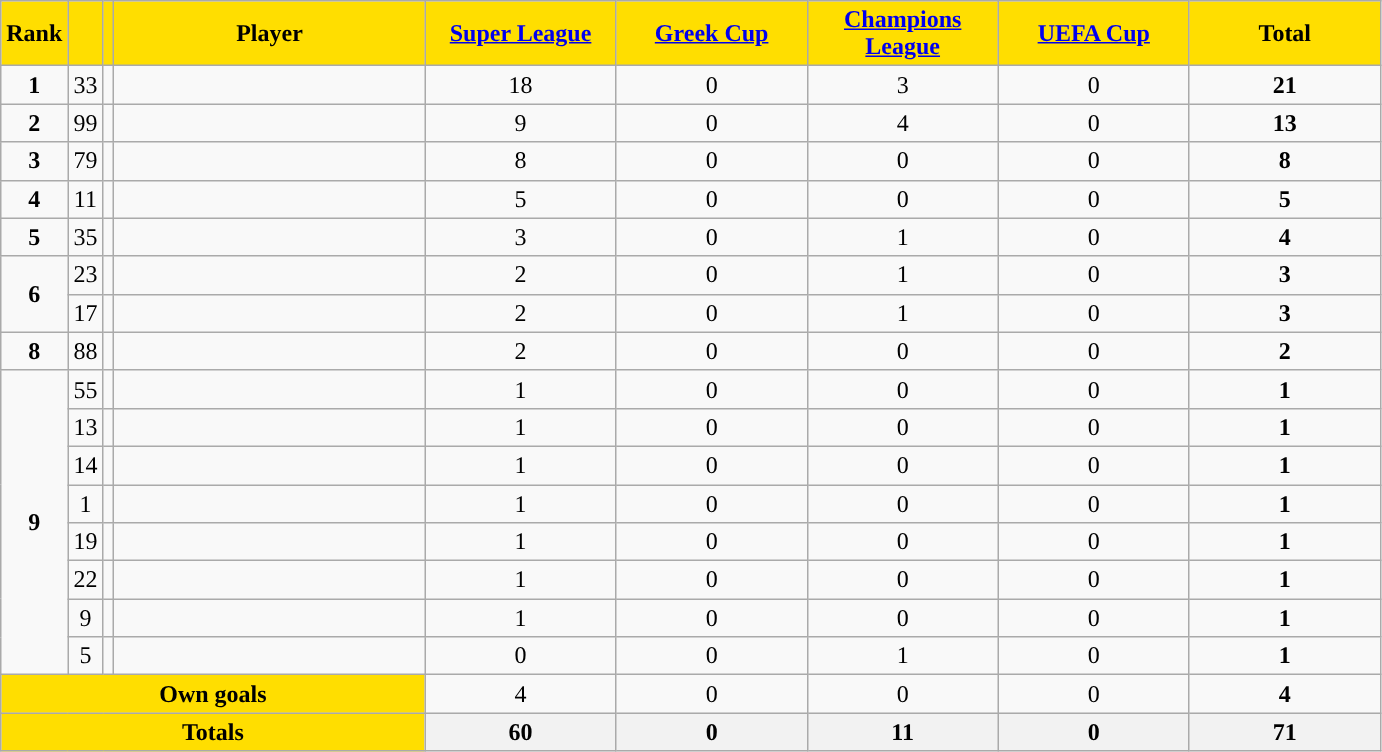<table class="wikitable sortable" style="text-align: center">
<tr>
<th style="background:#FFDE00">Rank</th>
<th style="background:#FFDE00"></th>
<th style="background:#FFDE00"></th>
<th width=200 style="background:#FFDE00">Player</th>
<th width=120 style="background:#FFDE00"><a href='#'>Super League</a></th>
<th width=120 style="background:#FFDE00"><a href='#'>Greek Cup</a></th>
<th width=120 style="background:#FFDE00"><a href='#'>Champions League</a></th>
<th width=120 style="background:#FFDE00"><a href='#'>UEFA Cup</a></th>
<th width=120 style="background:#FFDE00">Total</th>
</tr>
<tr>
<td><strong>1</strong></td>
<td>33</td>
<td></td>
<td align=left></td>
<td>18</td>
<td>0</td>
<td>3</td>
<td>0</td>
<td><strong>21</strong></td>
</tr>
<tr>
<td><strong>2</strong></td>
<td>99</td>
<td></td>
<td align=left></td>
<td>9</td>
<td>0</td>
<td>4</td>
<td>0</td>
<td><strong>13</strong></td>
</tr>
<tr>
<td><strong>3</strong></td>
<td>79</td>
<td></td>
<td align=left></td>
<td>8</td>
<td>0</td>
<td>0</td>
<td>0</td>
<td><strong>8</strong></td>
</tr>
<tr>
<td><strong>4</strong></td>
<td>11</td>
<td></td>
<td align=left></td>
<td>5</td>
<td>0</td>
<td>0</td>
<td>0</td>
<td><strong>5</strong></td>
</tr>
<tr>
<td><strong>5</strong></td>
<td>35</td>
<td></td>
<td align=left></td>
<td>3</td>
<td>0</td>
<td>1</td>
<td>0</td>
<td><strong>4</strong></td>
</tr>
<tr>
<td rowspan=2><strong>6</strong></td>
<td>23</td>
<td></td>
<td align=left></td>
<td>2</td>
<td>0</td>
<td>1</td>
<td>0</td>
<td><strong>3</strong></td>
</tr>
<tr>
<td>17</td>
<td></td>
<td align=left></td>
<td>2</td>
<td>0</td>
<td>1</td>
<td>0</td>
<td><strong>3</strong></td>
</tr>
<tr>
<td><strong>8</strong></td>
<td>88</td>
<td></td>
<td align=left></td>
<td>2</td>
<td>0</td>
<td>0</td>
<td>0</td>
<td><strong>2</strong></td>
</tr>
<tr>
<td rowspan=8><strong>9</strong></td>
<td>55</td>
<td></td>
<td align=left></td>
<td>1</td>
<td>0</td>
<td>0</td>
<td>0</td>
<td><strong>1</strong></td>
</tr>
<tr>
<td>13</td>
<td></td>
<td align=left></td>
<td>1</td>
<td>0</td>
<td>0</td>
<td>0</td>
<td><strong>1</strong></td>
</tr>
<tr>
<td>14</td>
<td></td>
<td align=left></td>
<td>1</td>
<td>0</td>
<td>0</td>
<td>0</td>
<td><strong>1</strong></td>
</tr>
<tr>
<td>1</td>
<td></td>
<td align=left></td>
<td>1</td>
<td>0</td>
<td>0</td>
<td>0</td>
<td><strong>1</strong></td>
</tr>
<tr>
<td>19</td>
<td></td>
<td align=left></td>
<td>1</td>
<td>0</td>
<td>0</td>
<td>0</td>
<td><strong>1</strong></td>
</tr>
<tr>
<td>22</td>
<td></td>
<td align=left></td>
<td>1</td>
<td>0</td>
<td>0</td>
<td>0</td>
<td><strong>1</strong></td>
</tr>
<tr>
<td>9</td>
<td></td>
<td align=left></td>
<td>1</td>
<td>0</td>
<td>0</td>
<td>0</td>
<td><strong>1</strong></td>
</tr>
<tr>
<td>5</td>
<td></td>
<td align=left></td>
<td>0</td>
<td>0</td>
<td>1</td>
<td>0</td>
<td><strong>1</strong></td>
</tr>
<tr class="sortbottom">
<td colspan=4 style="background:#FFDE00"><strong>Own goals</strong></td>
<td>4</td>
<td>0</td>
<td>0</td>
<td>0</td>
<td><strong>4</strong></td>
</tr>
<tr class="sortbottom">
<th colspan=4 style="background:#FFDE00"><strong>Totals</strong></th>
<th><strong>60</strong></th>
<th><strong> 0</strong></th>
<th><strong>11</strong></th>
<th><strong> 0</strong></th>
<th><strong>71</strong></th>
</tr>
</table>
